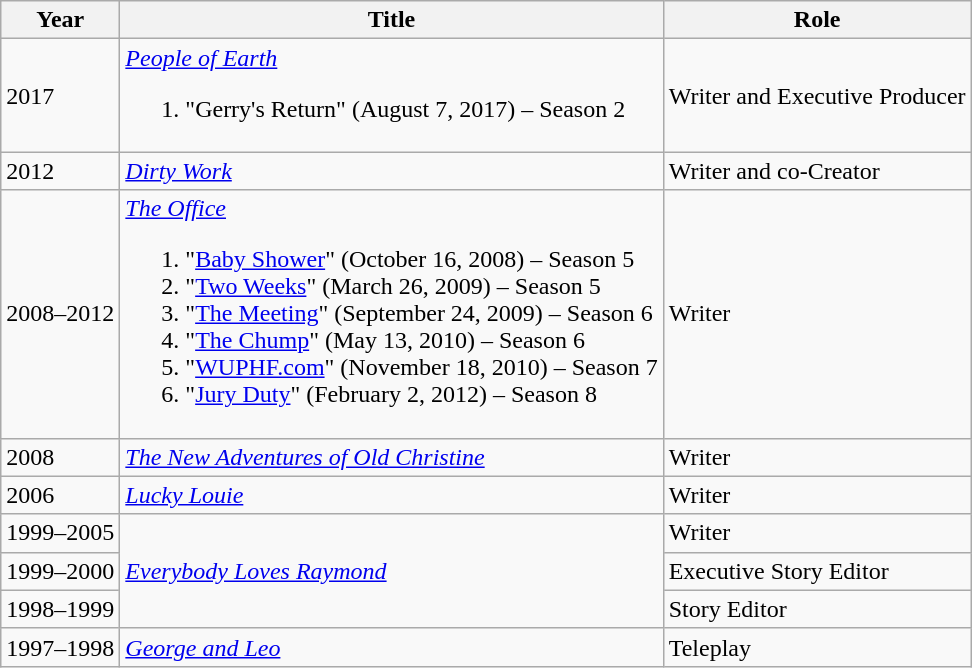<table class="wikitable sortable">
<tr>
<th>Year</th>
<th>Title</th>
<th>Role</th>
</tr>
<tr>
<td>2017</td>
<td><em><a href='#'>People of Earth</a></em><br><ol><li>"Gerry's Return" (August 7, 2017) – Season 2</li></ol></td>
<td>Writer and Executive Producer</td>
</tr>
<tr>
<td>2012</td>
<td><em><a href='#'>Dirty Work</a></em></td>
<td>Writer and co-Creator</td>
</tr>
<tr>
<td>2008–2012</td>
<td><em><a href='#'>The Office</a></em><br><ol><li>"<a href='#'>Baby Shower</a>" (October 16, 2008) – Season 5</li><li>"<a href='#'>Two Weeks</a>" (March 26, 2009) – Season 5</li><li>"<a href='#'>The Meeting</a>" (September 24, 2009) – Season 6</li><li>"<a href='#'>The Chump</a>" (May 13, 2010) – Season 6</li><li>"<a href='#'>WUPHF.com</a>" (November 18, 2010) – Season 7</li><li>"<a href='#'>Jury Duty</a>" (February 2, 2012) – Season 8</li></ol></td>
<td>Writer</td>
</tr>
<tr>
<td>2008</td>
<td><em><a href='#'>The New Adventures of Old Christine</a></em></td>
<td>Writer</td>
</tr>
<tr>
<td>2006</td>
<td><em><a href='#'>Lucky Louie</a></em></td>
<td>Writer</td>
</tr>
<tr>
<td>1999–2005</td>
<td rowspan="3"><em><a href='#'>Everybody Loves Raymond</a></em></td>
<td>Writer</td>
</tr>
<tr>
<td>1999–2000</td>
<td>Executive Story Editor</td>
</tr>
<tr>
<td>1998–1999</td>
<td>Story Editor</td>
</tr>
<tr>
<td>1997–1998</td>
<td><em><a href='#'>George and Leo</a></em></td>
<td>Teleplay</td>
</tr>
</table>
